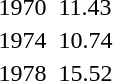<table>
<tr>
<td>1970</td>
<td></td>
<td>11.43</td>
<td></td>
<td></td>
<td></td>
<td></td>
</tr>
<tr>
<td>1974</td>
<td></td>
<td>10.74</td>
<td></td>
<td></td>
<td></td>
<td></td>
</tr>
<tr>
<td>1978</td>
<td></td>
<td>15.52</td>
<td></td>
<td></td>
<td></td>
<td></td>
</tr>
</table>
